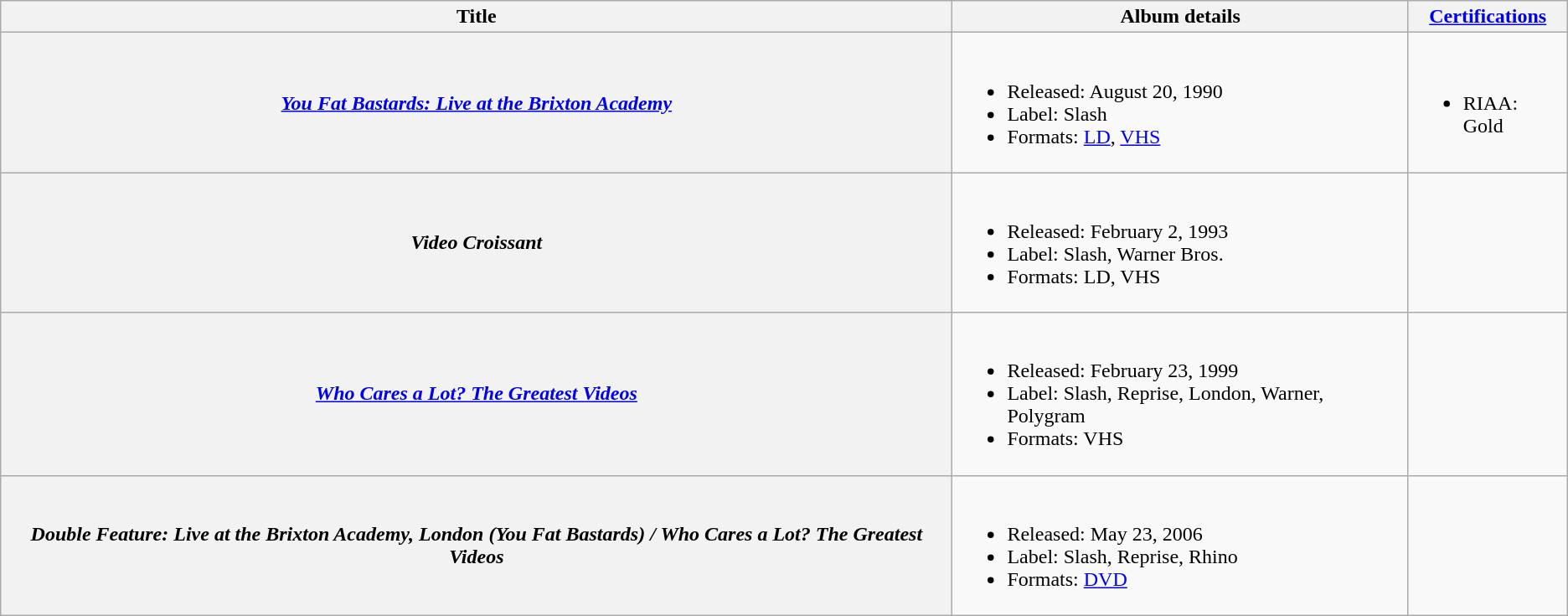<table class="wikitable plainrowheaders">
<tr>
<th scope="col">Title</th>
<th scope="col">Album details</th>
<th><a href='#'>Certifications</a></th>
</tr>
<tr>
<th scope="row"><em><a href='#'>You Fat Bastards: Live at the Brixton Academy</a></em></th>
<td><br><ul><li>Released: August 20, 1990</li><li>Label: Slash</li><li>Formats: <a href='#'>LD</a>, <a href='#'>VHS</a></li></ul></td>
<td><br><ul><li>RIAA: Gold</li></ul></td>
</tr>
<tr>
<th scope="row"><em>Video Croissant</em></th>
<td><br><ul><li>Released: February 2, 1993</li><li>Label: Slash, Warner Bros.</li><li>Formats: LD, VHS</li></ul></td>
<td></td>
</tr>
<tr>
<th scope="row"><em><a href='#'>Who Cares a Lot? The Greatest Videos</a></em></th>
<td><br><ul><li>Released: February 23, 1999</li><li>Label: Slash, Reprise, London, Warner, Polygram</li><li>Formats: VHS</li></ul></td>
<td></td>
</tr>
<tr>
<th scope="row"><em>Double Feature: Live at the Brixton Academy, London (You Fat Bastards) / Who Cares a Lot? The Greatest Videos</em></th>
<td><br><ul><li>Released: May 23, 2006</li><li>Label: Slash, Reprise, Rhino</li><li>Formats: <a href='#'>DVD</a></li></ul></td>
<td></td>
</tr>
</table>
